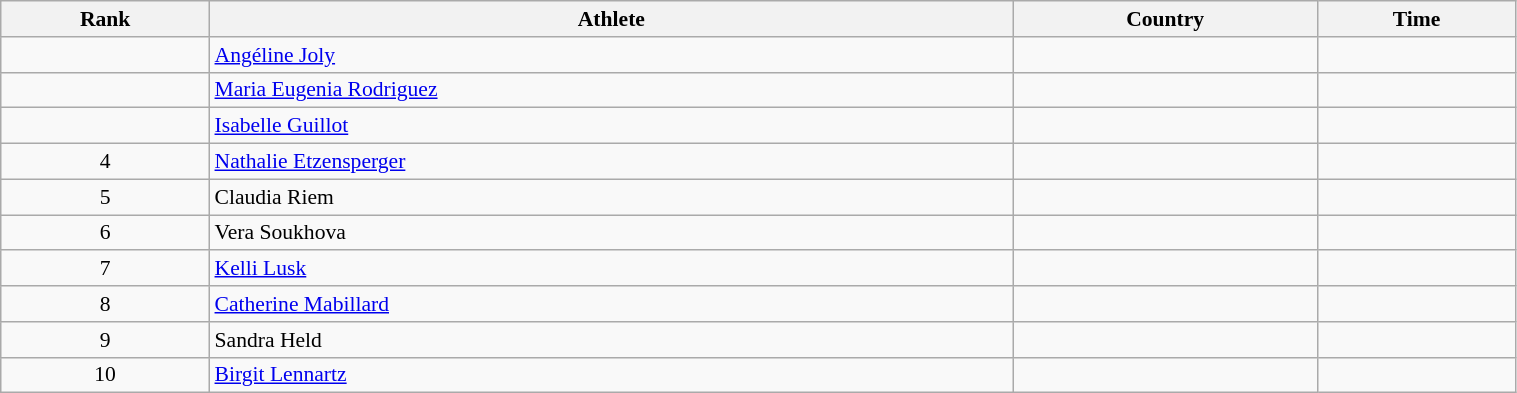<table class="wikitable" width=80% style="font-size:90%; text-align:left;">
<tr>
<th>Rank</th>
<th>Athlete</th>
<th>Country</th>
<th>Time</th>
</tr>
<tr>
<td align="center"></td>
<td><a href='#'>Angéline Joly</a></td>
<td></td>
<td></td>
</tr>
<tr>
<td align="center"></td>
<td><a href='#'>Maria Eugenia Rodriguez</a></td>
<td></td>
<td></td>
</tr>
<tr>
<td align="center"></td>
<td><a href='#'>Isabelle Guillot</a></td>
<td></td>
<td></td>
</tr>
<tr>
<td align="center">4</td>
<td><a href='#'>Nathalie Etzensperger</a></td>
<td></td>
<td></td>
</tr>
<tr>
<td align="center">5</td>
<td>Claudia Riem</td>
<td></td>
<td></td>
</tr>
<tr>
<td align="center">6</td>
<td>Vera Soukhova</td>
<td></td>
<td></td>
</tr>
<tr>
<td align="center">7</td>
<td><a href='#'>Kelli Lusk</a></td>
<td></td>
<td></td>
</tr>
<tr>
<td align="center">8</td>
<td><a href='#'>Catherine Mabillard</a></td>
<td></td>
<td></td>
</tr>
<tr>
<td align="center">9</td>
<td>Sandra Held</td>
<td></td>
<td></td>
</tr>
<tr>
<td align="center">10</td>
<td><a href='#'>Birgit Lennartz</a></td>
<td></td>
<td></td>
</tr>
</table>
